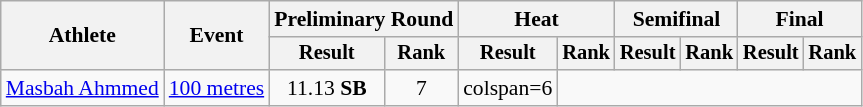<table class="wikitable" style="font-size:90%">
<tr>
<th rowspan="2">Athlete</th>
<th rowspan="2">Event</th>
<th colspan="2">Preliminary Round</th>
<th colspan="2">Heat</th>
<th colspan="2">Semifinal</th>
<th colspan="2">Final</th>
</tr>
<tr style="font-size:95%">
<th>Result</th>
<th>Rank</th>
<th>Result</th>
<th>Rank</th>
<th>Result</th>
<th>Rank</th>
<th>Result</th>
<th>Rank</th>
</tr>
<tr style=text-align:center>
<td style=text-align:left><a href='#'>Masbah Ahmmed</a></td>
<td style=text-align:left><a href='#'>100 metres</a></td>
<td>11.13 <strong>SB</strong></td>
<td>7</td>
<td>colspan=6 </td>
</tr>
</table>
